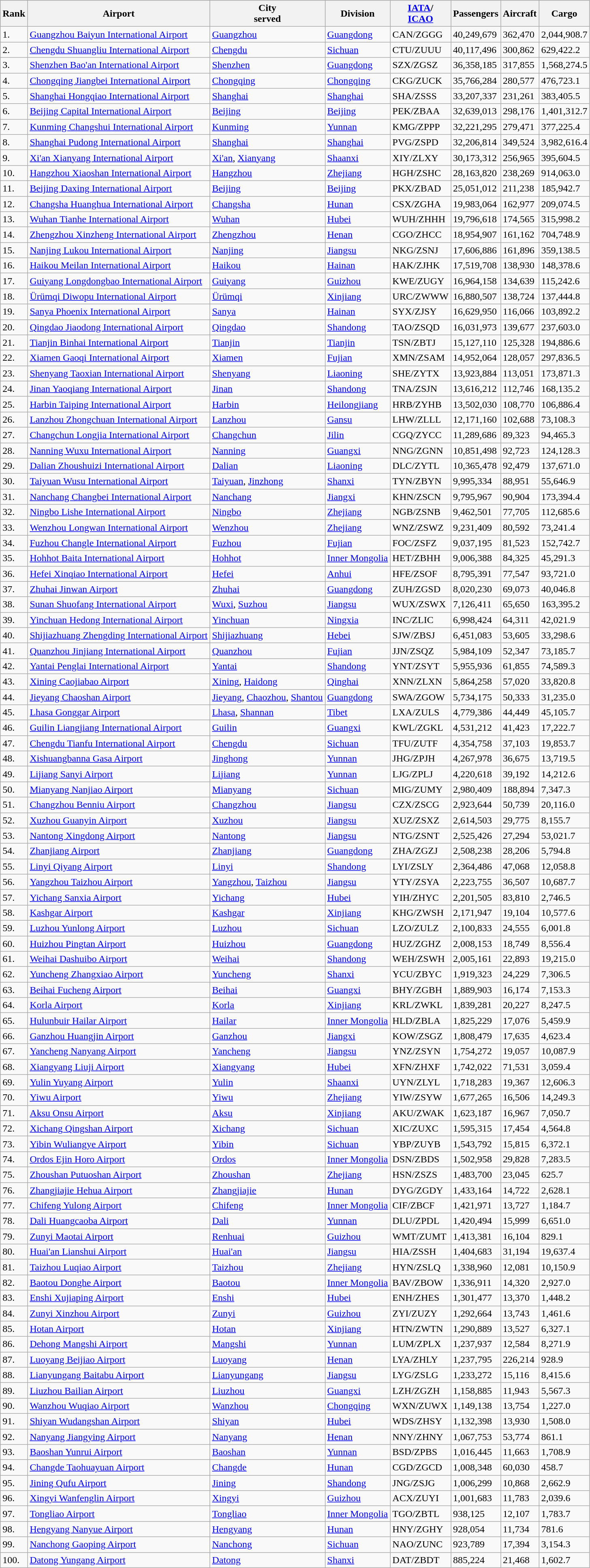<table class="wikitable sortable">
<tr bgcolor=lightgrey>
<th>Rank</th>
<th>Airport</th>
<th>City<br>served</th>
<th>Division</th>
<th><a href='#'>IATA</a>/<br><a href='#'>ICAO</a></th>
<th>Passengers</th>
<th>Aircraft</th>
<th>Cargo</th>
</tr>
<tr>
<td>1.</td>
<td><a href='#'>Guangzhou Baiyun International Airport</a></td>
<td><a href='#'>Guangzhou</a></td>
<td><a href='#'>Guangdong</a></td>
<td>CAN/ZGGG</td>
<td>40,249,679</td>
<td>362,470</td>
<td>2,044,908.7</td>
</tr>
<tr>
<td>2.</td>
<td><a href='#'>Chengdu Shuangliu International Airport</a></td>
<td><a href='#'>Chengdu</a></td>
<td><a href='#'>Sichuan</a></td>
<td>CTU/ZUUU</td>
<td>40,117,496</td>
<td>300,862</td>
<td>629,422.2</td>
</tr>
<tr>
<td>3.</td>
<td><a href='#'>Shenzhen Bao'an International Airport</a></td>
<td><a href='#'>Shenzhen</a></td>
<td><a href='#'>Guangdong</a></td>
<td>SZX/ZGSZ</td>
<td>36,358,185</td>
<td>317,855</td>
<td>1,568,274.5</td>
</tr>
<tr>
<td>4.</td>
<td><a href='#'>Chongqing Jiangbei International Airport</a></td>
<td><a href='#'>Chongqing</a></td>
<td><a href='#'>Chongqing</a></td>
<td>CKG/ZUCK</td>
<td>35,766,284</td>
<td>280,577</td>
<td>476,723.1</td>
</tr>
<tr>
<td>5.</td>
<td><a href='#'>Shanghai Hongqiao International Airport</a></td>
<td><a href='#'>Shanghai</a></td>
<td><a href='#'>Shanghai</a></td>
<td>SHA/ZSSS</td>
<td>33,207,337</td>
<td>231,261</td>
<td>383,405.5</td>
</tr>
<tr>
<td>6.</td>
<td><a href='#'>Beijing Capital International Airport</a></td>
<td><a href='#'>Beijing</a></td>
<td><a href='#'>Beijing</a></td>
<td>PEK/ZBAA</td>
<td>32,639,013</td>
<td>298,176</td>
<td>1,401,312.7</td>
</tr>
<tr>
<td>7.</td>
<td><a href='#'>Kunming Changshui International Airport</a></td>
<td><a href='#'>Kunming</a></td>
<td><a href='#'>Yunnan</a></td>
<td>KMG/ZPPP</td>
<td>32,221,295</td>
<td>279,471</td>
<td>377,225.4</td>
</tr>
<tr>
<td>8.</td>
<td><a href='#'>Shanghai Pudong International Airport</a></td>
<td><a href='#'>Shanghai</a></td>
<td><a href='#'>Shanghai</a></td>
<td>PVG/ZSPD</td>
<td>32,206,814</td>
<td>349,524</td>
<td>3,982,616.4</td>
</tr>
<tr>
<td>9.</td>
<td><a href='#'>Xi'an Xianyang International Airport</a></td>
<td><a href='#'>Xi'an</a>, <a href='#'>Xianyang</a></td>
<td><a href='#'>Shaanxi</a></td>
<td>XIY/ZLXY</td>
<td>30,173,312</td>
<td>256,965</td>
<td>395,604.5</td>
</tr>
<tr>
<td>10.</td>
<td><a href='#'>Hangzhou Xiaoshan International Airport</a></td>
<td><a href='#'>Hangzhou</a></td>
<td><a href='#'>Zhejiang</a></td>
<td>HGH/ZSHC</td>
<td>28,163,820</td>
<td>238,269</td>
<td>914,063.0</td>
</tr>
<tr>
<td>11.</td>
<td><a href='#'>Beijing Daxing International Airport</a></td>
<td><a href='#'>Beijing</a></td>
<td><a href='#'>Beijing</a></td>
<td>PKX/ZBAD</td>
<td>25,051,012</td>
<td>211,238</td>
<td>185,942.7</td>
</tr>
<tr>
<td>12.</td>
<td><a href='#'>Changsha Huanghua International Airport</a></td>
<td><a href='#'>Changsha</a></td>
<td><a href='#'>Hunan</a></td>
<td>CSX/ZGHA</td>
<td>19,983,064</td>
<td>162,977</td>
<td>209,074.5</td>
</tr>
<tr>
<td>13.</td>
<td><a href='#'>Wuhan Tianhe International Airport</a></td>
<td><a href='#'>Wuhan</a></td>
<td><a href='#'>Hubei</a></td>
<td>WUH/ZHHH</td>
<td>19,796,618</td>
<td>174,565</td>
<td>315,998.2</td>
</tr>
<tr>
<td>14.</td>
<td><a href='#'>Zhengzhou Xinzheng International Airport</a></td>
<td><a href='#'>Zhengzhou</a></td>
<td><a href='#'>Henan</a></td>
<td>CGO/ZHCC</td>
<td>18,954,907</td>
<td>161,162</td>
<td>704,748.9</td>
</tr>
<tr>
<td>15.</td>
<td><a href='#'>Nanjing Lukou International Airport</a></td>
<td><a href='#'>Nanjing</a></td>
<td><a href='#'>Jiangsu</a></td>
<td>NKG/ZSNJ</td>
<td>17,606,886</td>
<td>161,896</td>
<td>359,138.5</td>
</tr>
<tr>
<td>16.</td>
<td><a href='#'>Haikou Meilan International Airport</a></td>
<td><a href='#'>Haikou</a></td>
<td><a href='#'>Hainan</a></td>
<td>HAK/ZJHK</td>
<td>17,519,708</td>
<td>138,930</td>
<td>148,378.6</td>
</tr>
<tr>
<td>17.</td>
<td><a href='#'>Guiyang Longdongbao International Airport</a></td>
<td><a href='#'>Guiyang</a></td>
<td><a href='#'>Guizhou</a></td>
<td>KWE/ZUGY</td>
<td>16,964,158</td>
<td>134,639</td>
<td>115,242.6</td>
</tr>
<tr>
<td>18.</td>
<td><a href='#'>Ürümqi Diwopu International Airport</a></td>
<td><a href='#'>Ürümqi</a></td>
<td><a href='#'>Xinjiang</a></td>
<td>URC/ZWWW</td>
<td>16,880,507</td>
<td>138,724</td>
<td>137,444.8</td>
</tr>
<tr>
<td>19.</td>
<td><a href='#'>Sanya Phoenix International Airport</a></td>
<td><a href='#'>Sanya</a></td>
<td><a href='#'>Hainan</a></td>
<td>SYX/ZJSY</td>
<td>16,629,950</td>
<td>116,066</td>
<td>103,892.2</td>
</tr>
<tr>
<td>20.</td>
<td><a href='#'>Qingdao Jiaodong International Airport</a></td>
<td><a href='#'>Qingdao</a></td>
<td><a href='#'>Shandong</a></td>
<td>TAO/ZSQD</td>
<td>16,031,973</td>
<td>139,677</td>
<td>237,603.0</td>
</tr>
<tr>
<td>21.</td>
<td><a href='#'>Tianjin Binhai International Airport</a></td>
<td><a href='#'>Tianjin</a></td>
<td><a href='#'>Tianjin</a></td>
<td>TSN/ZBTJ</td>
<td>15,127,110</td>
<td>125,328</td>
<td>194,886.6</td>
</tr>
<tr>
<td>22.</td>
<td><a href='#'>Xiamen Gaoqi International Airport</a></td>
<td><a href='#'>Xiamen</a></td>
<td><a href='#'>Fujian</a></td>
<td>XMN/ZSAM</td>
<td>14,952,064</td>
<td>128,057</td>
<td>297,836.5</td>
</tr>
<tr>
<td>23.</td>
<td><a href='#'>Shenyang Taoxian International Airport</a></td>
<td><a href='#'>Shenyang</a></td>
<td><a href='#'>Liaoning</a></td>
<td>SHE/ZYTX</td>
<td>13,923,884</td>
<td>113,051</td>
<td>173,871.3</td>
</tr>
<tr>
<td>24.</td>
<td><a href='#'>Jinan Yaoqiang International Airport</a></td>
<td><a href='#'>Jinan</a></td>
<td><a href='#'>Shandong</a></td>
<td>TNA/ZSJN</td>
<td>13,616,212</td>
<td>112,746</td>
<td>168,135.2</td>
</tr>
<tr>
<td>25.</td>
<td><a href='#'>Harbin Taiping International Airport</a></td>
<td><a href='#'>Harbin</a></td>
<td><a href='#'>Heilongjiang</a></td>
<td>HRB/ZYHB</td>
<td>13,502,030</td>
<td>108,770</td>
<td>106,886.4</td>
</tr>
<tr>
<td>26.</td>
<td><a href='#'>Lanzhou Zhongchuan International Airport</a></td>
<td><a href='#'>Lanzhou</a></td>
<td><a href='#'>Gansu</a></td>
<td>LHW/ZLLL</td>
<td>12,171,160</td>
<td>102,688</td>
<td>73,108.3</td>
</tr>
<tr>
<td>27.</td>
<td><a href='#'>Changchun Longjia International Airport</a></td>
<td><a href='#'>Changchun</a></td>
<td><a href='#'>Jilin</a></td>
<td>CGQ/ZYCC</td>
<td>11,289,686</td>
<td>89,323</td>
<td>94,465.3</td>
</tr>
<tr>
<td>28.</td>
<td><a href='#'>Nanning Wuxu International Airport</a></td>
<td><a href='#'>Nanning</a></td>
<td><a href='#'>Guangxi</a></td>
<td>NNG/ZGNN</td>
<td>10,851,498</td>
<td>92,723</td>
<td>124,128.3</td>
</tr>
<tr>
<td>29.</td>
<td><a href='#'>Dalian Zhoushuizi International Airport</a></td>
<td><a href='#'>Dalian</a></td>
<td><a href='#'>Liaoning</a></td>
<td>DLC/ZYTL</td>
<td>10,365,478</td>
<td>92,479</td>
<td>137,671.0</td>
</tr>
<tr>
<td>30.</td>
<td><a href='#'>Taiyuan Wusu International Airport</a></td>
<td><a href='#'>Taiyuan</a>, <a href='#'>Jinzhong</a></td>
<td><a href='#'>Shanxi</a></td>
<td>TYN/ZBYN</td>
<td>9,995,334</td>
<td>88,951</td>
<td>55,646.9</td>
</tr>
<tr>
<td>31.</td>
<td><a href='#'>Nanchang Changbei International Airport</a></td>
<td><a href='#'>Nanchang</a></td>
<td><a href='#'>Jiangxi</a></td>
<td>KHN/ZSCN</td>
<td>9,795,967</td>
<td>90,904</td>
<td>173,394.4</td>
</tr>
<tr>
<td>32.</td>
<td><a href='#'>Ningbo Lishe International Airport</a></td>
<td><a href='#'>Ningbo</a></td>
<td><a href='#'>Zhejiang</a></td>
<td>NGB/ZSNB</td>
<td>9,462,501</td>
<td>77,705</td>
<td>112,685.6</td>
</tr>
<tr>
<td>33.</td>
<td><a href='#'>Wenzhou Longwan International Airport</a></td>
<td><a href='#'>Wenzhou</a></td>
<td><a href='#'>Zhejiang</a></td>
<td>WNZ/ZSWZ</td>
<td>9,231,409</td>
<td>80,592</td>
<td>73,241.4</td>
</tr>
<tr>
<td>34.</td>
<td><a href='#'>Fuzhou Changle International Airport</a></td>
<td><a href='#'>Fuzhou</a></td>
<td><a href='#'>Fujian</a></td>
<td>FOC/ZSFZ</td>
<td>9,037,195</td>
<td>81,523</td>
<td>152,742.7</td>
</tr>
<tr>
<td>35.</td>
<td><a href='#'>Hohhot Baita International Airport</a></td>
<td><a href='#'>Hohhot</a></td>
<td><a href='#'>Inner Mongolia</a></td>
<td>HET/ZBHH</td>
<td>9,006,388</td>
<td>84,325</td>
<td>45,291.3</td>
</tr>
<tr>
<td>36.</td>
<td><a href='#'>Hefei Xinqiao International Airport</a></td>
<td><a href='#'>Hefei</a></td>
<td><a href='#'>Anhui</a></td>
<td>HFE/ZSOF</td>
<td>8,795,391</td>
<td>77,547</td>
<td>93,721.0</td>
</tr>
<tr>
<td>37.</td>
<td><a href='#'>Zhuhai Jinwan Airport</a></td>
<td><a href='#'>Zhuhai</a></td>
<td><a href='#'>Guangdong</a></td>
<td>ZUH/ZGSD</td>
<td>8,020,230</td>
<td>69,073</td>
<td>40,046.8</td>
</tr>
<tr>
<td>38.</td>
<td><a href='#'>Sunan Shuofang International Airport</a></td>
<td><a href='#'>Wuxi</a>, <a href='#'>Suzhou</a></td>
<td><a href='#'>Jiangsu</a></td>
<td>WUX/ZSWX</td>
<td>7,126,411</td>
<td>65,650</td>
<td>163,395.2</td>
</tr>
<tr>
<td>39.</td>
<td><a href='#'>Yinchuan Hedong International Airport</a></td>
<td><a href='#'>Yinchuan</a></td>
<td><a href='#'>Ningxia</a></td>
<td>INC/ZLIC</td>
<td>6,998,424</td>
<td>64,311</td>
<td>42,021.9</td>
</tr>
<tr>
<td>40.</td>
<td><a href='#'>Shijiazhuang Zhengding International Airport</a></td>
<td><a href='#'>Shijiazhuang</a></td>
<td><a href='#'>Hebei</a></td>
<td>SJW/ZBSJ</td>
<td>6,451,083</td>
<td>53,605</td>
<td>33,298.6</td>
</tr>
<tr>
<td>41.</td>
<td><a href='#'>Quanzhou Jinjiang International Airport</a></td>
<td><a href='#'>Quanzhou</a></td>
<td><a href='#'>Fujian</a></td>
<td>JJN/ZSQZ</td>
<td>5,984,109</td>
<td>52,347</td>
<td>73,185.7</td>
</tr>
<tr>
<td>42.</td>
<td><a href='#'>Yantai Penglai International Airport</a></td>
<td><a href='#'>Yantai</a></td>
<td><a href='#'>Shandong</a></td>
<td>YNT/ZSYT</td>
<td>5,955,936</td>
<td>61,855</td>
<td>74,589.3</td>
</tr>
<tr>
<td>43.</td>
<td><a href='#'>Xining Caojiabao Airport</a></td>
<td><a href='#'>Xining</a>, <a href='#'>Haidong</a></td>
<td><a href='#'>Qinghai</a></td>
<td>XNN/ZLXN</td>
<td>5,864,258</td>
<td>57,020</td>
<td>33,820.8</td>
</tr>
<tr>
<td>44.</td>
<td><a href='#'>Jieyang Chaoshan Airport</a></td>
<td><a href='#'>Jieyang</a>, <a href='#'>Chaozhou</a>, <a href='#'>Shantou</a></td>
<td><a href='#'>Guangdong</a></td>
<td>SWA/ZGOW</td>
<td>5,734,175</td>
<td>50,333</td>
<td>31,235.0</td>
</tr>
<tr>
<td>45.</td>
<td><a href='#'>Lhasa Gonggar Airport</a></td>
<td><a href='#'>Lhasa</a>, <a href='#'>Shannan</a></td>
<td><a href='#'>Tibet</a></td>
<td>LXA/ZULS</td>
<td>4,779,386</td>
<td>44,449</td>
<td>45,105.7</td>
</tr>
<tr>
<td>46.</td>
<td><a href='#'>Guilin Liangjiang International Airport</a></td>
<td><a href='#'>Guilin</a></td>
<td><a href='#'>Guangxi</a></td>
<td>KWL/ZGKL</td>
<td>4,531,212</td>
<td>41,423</td>
<td>17,222.7</td>
</tr>
<tr>
<td>47.</td>
<td><a href='#'>Chengdu Tianfu International Airport</a></td>
<td><a href='#'>Chengdu</a></td>
<td><a href='#'>Sichuan</a></td>
<td>TFU/ZUTF</td>
<td>4,354,758</td>
<td>37,103</td>
<td>19,853.7</td>
</tr>
<tr>
<td>48.</td>
<td><a href='#'>Xishuangbanna Gasa Airport</a></td>
<td><a href='#'>Jinghong</a></td>
<td><a href='#'>Yunnan</a></td>
<td>JHG/ZPJH</td>
<td>4,267,978</td>
<td>36,675</td>
<td>13,719.5</td>
</tr>
<tr>
<td>49.</td>
<td><a href='#'>Lijiang Sanyi Airport</a></td>
<td><a href='#'>Lijiang</a></td>
<td><a href='#'>Yunnan</a></td>
<td>LJG/ZPLJ</td>
<td>4,220,618</td>
<td>39,192</td>
<td>14,212.6</td>
</tr>
<tr>
<td>50.</td>
<td><a href='#'>Mianyang Nanjiao Airport</a></td>
<td><a href='#'>Mianyang</a></td>
<td><a href='#'>Sichuan</a></td>
<td>MIG/ZUMY</td>
<td>2,980,409</td>
<td>188,894</td>
<td>7,347.3</td>
</tr>
<tr>
<td>51.</td>
<td><a href='#'>Changzhou Benniu Airport</a></td>
<td><a href='#'>Changzhou</a></td>
<td><a href='#'>Jiangsu</a></td>
<td>CZX/ZSCG</td>
<td>2,923,644</td>
<td>50,739</td>
<td>20,116.0</td>
</tr>
<tr>
<td>52.</td>
<td><a href='#'>Xuzhou Guanyin Airport</a></td>
<td><a href='#'>Xuzhou</a></td>
<td><a href='#'>Jiangsu</a></td>
<td>XUZ/ZSXZ</td>
<td>2,614,503</td>
<td>29,775</td>
<td>8,155.7</td>
</tr>
<tr>
<td>53.</td>
<td><a href='#'>Nantong Xingdong Airport</a></td>
<td><a href='#'>Nantong</a></td>
<td><a href='#'>Jiangsu</a></td>
<td>NTG/ZSNT</td>
<td>2,525,426</td>
<td>27,294</td>
<td>53,021.7</td>
</tr>
<tr>
<td>54.</td>
<td><a href='#'>Zhanjiang Airport</a></td>
<td><a href='#'>Zhanjiang</a></td>
<td><a href='#'>Guangdong</a></td>
<td>ZHA/ZGZJ</td>
<td>2,508,238</td>
<td>28,206</td>
<td>5,794.8</td>
</tr>
<tr>
<td>55.</td>
<td><a href='#'>Linyi Qiyang Airport</a></td>
<td><a href='#'>Linyi</a></td>
<td><a href='#'>Shandong</a></td>
<td>LYI/ZSLY</td>
<td>2,364,486</td>
<td>47,068</td>
<td>12,058.8</td>
</tr>
<tr>
<td>56.</td>
<td><a href='#'>Yangzhou Taizhou Airport</a></td>
<td><a href='#'>Yangzhou</a>, <a href='#'>Taizhou</a></td>
<td><a href='#'>Jiangsu</a></td>
<td>YTY/ZSYA</td>
<td>2,223,755</td>
<td>36,507</td>
<td>10,687.7</td>
</tr>
<tr>
<td>57.</td>
<td><a href='#'>Yichang Sanxia Airport</a></td>
<td><a href='#'>Yichang</a></td>
<td><a href='#'>Hubei</a></td>
<td>YIH/ZHYC</td>
<td>2,201,505</td>
<td>83,810</td>
<td>2,746.5</td>
</tr>
<tr>
<td>58.</td>
<td><a href='#'>Kashgar Airport</a></td>
<td><a href='#'>Kashgar</a></td>
<td><a href='#'>Xinjiang</a></td>
<td>KHG/ZWSH</td>
<td>2,171,947</td>
<td>19,104</td>
<td>10,577.6</td>
</tr>
<tr>
<td>59.</td>
<td><a href='#'>Luzhou Yunlong Airport</a></td>
<td><a href='#'>Luzhou</a></td>
<td><a href='#'>Sichuan</a></td>
<td>LZO/ZULZ</td>
<td>2,100,833</td>
<td>24,555</td>
<td>6,001.8</td>
</tr>
<tr>
<td>60.</td>
<td><a href='#'>Huizhou Pingtan Airport</a></td>
<td><a href='#'>Huizhou</a></td>
<td><a href='#'>Guangdong</a></td>
<td>HUZ/ZGHZ</td>
<td>2,008,153</td>
<td>18,749</td>
<td>8,556.4</td>
</tr>
<tr>
<td>61.</td>
<td><a href='#'>Weihai Dashuibo Airport</a></td>
<td><a href='#'>Weihai</a></td>
<td><a href='#'>Shandong</a></td>
<td>WEH/ZSWH</td>
<td>2,005,161</td>
<td>22,893</td>
<td>19,215.0</td>
</tr>
<tr>
<td>62.</td>
<td><a href='#'>Yuncheng Zhangxiao Airport</a></td>
<td><a href='#'>Yuncheng</a></td>
<td><a href='#'>Shanxi</a></td>
<td>YCU/ZBYC</td>
<td>1,919,323</td>
<td>24,229</td>
<td>7,306.5</td>
</tr>
<tr>
<td>63.</td>
<td><a href='#'>Beihai Fucheng Airport</a></td>
<td><a href='#'>Beihai</a></td>
<td><a href='#'>Guangxi</a></td>
<td>BHY/ZGBH</td>
<td>1,889,903</td>
<td>16,174</td>
<td>7,153.3</td>
</tr>
<tr>
<td>64.</td>
<td><a href='#'>Korla Airport</a></td>
<td><a href='#'>Korla</a></td>
<td><a href='#'>Xinjiang</a></td>
<td>KRL/ZWKL</td>
<td>1,839,281</td>
<td>20,227</td>
<td>8,247.5</td>
</tr>
<tr>
<td>65.</td>
<td><a href='#'>Hulunbuir Hailar Airport</a></td>
<td><a href='#'>Hailar</a></td>
<td><a href='#'>Inner Mongolia</a></td>
<td>HLD/ZBLA</td>
<td>1,825,229</td>
<td>17,076</td>
<td>5,459.9</td>
</tr>
<tr>
<td>66.</td>
<td><a href='#'>Ganzhou Huangjin Airport</a></td>
<td><a href='#'>Ganzhou</a></td>
<td><a href='#'>Jiangxi</a></td>
<td>KOW/ZSGZ</td>
<td>1,808,479</td>
<td>17,635</td>
<td>4,623.4</td>
</tr>
<tr>
<td>67.</td>
<td><a href='#'>Yancheng Nanyang Airport</a></td>
<td><a href='#'>Yancheng</a></td>
<td><a href='#'>Jiangsu</a></td>
<td>YNZ/ZSYN</td>
<td>1,754,272</td>
<td>19,057</td>
<td>10,087.9</td>
</tr>
<tr>
<td>68.</td>
<td><a href='#'>Xiangyang Liuji Airport</a></td>
<td><a href='#'>Xiangyang</a></td>
<td><a href='#'>Hubei</a></td>
<td>XFN/ZHXF</td>
<td>1,742,022</td>
<td>71,531</td>
<td>3,059.4</td>
</tr>
<tr>
<td>69.</td>
<td><a href='#'>Yulin Yuyang Airport</a></td>
<td><a href='#'>Yulin</a></td>
<td><a href='#'>Shaanxi</a></td>
<td>UYN/ZLYL</td>
<td>1,718,283</td>
<td>19,367</td>
<td>12,606.3</td>
</tr>
<tr>
<td>70.</td>
<td><a href='#'>Yiwu Airport</a></td>
<td><a href='#'>Yiwu</a></td>
<td><a href='#'>Zhejiang</a></td>
<td>YIW/ZSYW</td>
<td>1,677,265</td>
<td>16,506</td>
<td>14,249.3</td>
</tr>
<tr>
<td>71.</td>
<td><a href='#'>Aksu Onsu Airport</a></td>
<td><a href='#'>Aksu</a></td>
<td><a href='#'>Xinjiang</a></td>
<td>AKU/ZWAK</td>
<td>1,623,187</td>
<td>16,967</td>
<td>7,050.7</td>
</tr>
<tr>
<td>72.</td>
<td><a href='#'>Xichang Qingshan Airport</a></td>
<td><a href='#'>Xichang</a></td>
<td><a href='#'>Sichuan</a></td>
<td>XIC/ZUXC</td>
<td>1,595,315</td>
<td>17,454</td>
<td>4,564.8</td>
</tr>
<tr>
<td>73.</td>
<td><a href='#'>Yibin Wuliangye Airport</a></td>
<td><a href='#'>Yibin</a></td>
<td><a href='#'>Sichuan</a></td>
<td>YBP/ZUYB</td>
<td>1,543,792</td>
<td>15,815</td>
<td>6,372.1</td>
</tr>
<tr>
<td>74.</td>
<td><a href='#'>Ordos Ejin Horo Airport</a></td>
<td><a href='#'>Ordos</a></td>
<td><a href='#'>Inner Mongolia</a></td>
<td>DSN/ZBDS</td>
<td>1,502,958</td>
<td>29,828</td>
<td>7,283.5</td>
</tr>
<tr>
<td>75.</td>
<td><a href='#'>Zhoushan Putuoshan Airport</a></td>
<td><a href='#'>Zhoushan</a></td>
<td><a href='#'>Zhejiang</a></td>
<td>HSN/ZSZS</td>
<td>1,483,700</td>
<td>23,045</td>
<td>625.7</td>
</tr>
<tr>
<td>76.</td>
<td><a href='#'>Zhangjiajie Hehua Airport</a></td>
<td><a href='#'>Zhangjiajie</a></td>
<td><a href='#'>Hunan</a></td>
<td>DYG/ZGDY</td>
<td>1,433,164</td>
<td>14,722</td>
<td>2,628.1</td>
</tr>
<tr>
<td>77.</td>
<td><a href='#'>Chifeng Yulong Airport</a></td>
<td><a href='#'>Chifeng</a></td>
<td><a href='#'>Inner Mongolia</a></td>
<td>CIF/ZBCF</td>
<td>1,421,971</td>
<td>13,727</td>
<td>1,184.7</td>
</tr>
<tr>
<td>78.</td>
<td><a href='#'>Dali Huangcaoba Airport</a></td>
<td><a href='#'>Dali</a></td>
<td><a href='#'>Yunnan</a></td>
<td>DLU/ZPDL</td>
<td>1,420,494</td>
<td>15,999</td>
<td>6,651.0</td>
</tr>
<tr>
<td>79.</td>
<td><a href='#'>Zunyi Maotai Airport</a></td>
<td><a href='#'>Renhuai</a></td>
<td><a href='#'>Guizhou</a></td>
<td>WMT/ZUMT</td>
<td>1,413,381</td>
<td>16,104</td>
<td>829.1</td>
</tr>
<tr>
<td>80.</td>
<td><a href='#'>Huai'an Lianshui Airport</a></td>
<td><a href='#'>Huai'an</a></td>
<td><a href='#'>Jiangsu</a></td>
<td>HIA/ZSSH</td>
<td>1,404,683</td>
<td>31,194</td>
<td>19,637.4</td>
</tr>
<tr>
<td>81.</td>
<td><a href='#'>Taizhou Luqiao Airport</a></td>
<td><a href='#'>Taizhou</a></td>
<td><a href='#'>Zhejiang</a></td>
<td>HYN/ZSLQ</td>
<td>1,338,960</td>
<td>12,081</td>
<td>10,150.9</td>
</tr>
<tr>
<td>82.</td>
<td><a href='#'>Baotou Donghe Airport</a></td>
<td><a href='#'>Baotou</a></td>
<td><a href='#'>Inner Mongolia</a></td>
<td>BAV/ZBOW</td>
<td>1,336,911</td>
<td>14,320</td>
<td>2,927.0</td>
</tr>
<tr>
<td>83.</td>
<td><a href='#'>Enshi Xujiaping Airport</a></td>
<td><a href='#'>Enshi</a></td>
<td><a href='#'>Hubei</a></td>
<td>ENH/ZHES</td>
<td>1,301,477</td>
<td>13,370</td>
<td>1,448.2</td>
</tr>
<tr>
<td>84.</td>
<td><a href='#'>Zunyi Xinzhou Airport</a></td>
<td><a href='#'>Zunyi</a></td>
<td><a href='#'>Guizhou</a></td>
<td>ZYI/ZUZY</td>
<td>1,292,664</td>
<td>13,743</td>
<td>1,461.6</td>
</tr>
<tr>
<td>85.</td>
<td><a href='#'>Hotan Airport</a></td>
<td><a href='#'>Hotan</a></td>
<td><a href='#'>Xinjiang</a></td>
<td>HTN/ZWTN</td>
<td>1,290,889</td>
<td>13,527</td>
<td>6,327.1</td>
</tr>
<tr>
<td>86.</td>
<td><a href='#'>Dehong Mangshi Airport</a></td>
<td><a href='#'>Mangshi</a></td>
<td><a href='#'>Yunnan</a></td>
<td>LUM/ZPLX</td>
<td>1,237,937</td>
<td>12,584</td>
<td>8,271.9</td>
</tr>
<tr>
<td>87.</td>
<td><a href='#'>Luoyang Beijiao Airport</a></td>
<td><a href='#'>Luoyang</a></td>
<td><a href='#'>Henan</a></td>
<td>LYA/ZHLY</td>
<td>1,237,795</td>
<td>226,214</td>
<td>928.9</td>
</tr>
<tr>
<td>88.</td>
<td><a href='#'>Lianyungang Baitabu Airport</a></td>
<td><a href='#'>Lianyungang</a></td>
<td><a href='#'>Jiangsu</a></td>
<td>LYG/ZSLG</td>
<td>1,233,272</td>
<td>15,116</td>
<td>8,415.6</td>
</tr>
<tr>
<td>89.</td>
<td><a href='#'>Liuzhou Bailian Airport</a></td>
<td><a href='#'>Liuzhou</a></td>
<td><a href='#'>Guangxi</a></td>
<td>LZH/ZGZH</td>
<td>1,158,885</td>
<td>11,943</td>
<td>5,567.3</td>
</tr>
<tr>
<td>90.</td>
<td><a href='#'>Wanzhou Wuqiao Airport</a></td>
<td><a href='#'>Wanzhou</a></td>
<td><a href='#'>Chongqing</a></td>
<td>WXN/ZUWX</td>
<td>1,149,138</td>
<td>13,754</td>
<td>1,227.0</td>
</tr>
<tr>
<td>91.</td>
<td><a href='#'>Shiyan Wudangshan Airport</a></td>
<td><a href='#'>Shiyan</a></td>
<td><a href='#'>Hubei</a></td>
<td>WDS/ZHSY</td>
<td>1,132,398</td>
<td>13,930</td>
<td>1,508.0</td>
</tr>
<tr>
<td>92.</td>
<td><a href='#'>Nanyang Jiangying Airport</a></td>
<td><a href='#'>Nanyang</a></td>
<td><a href='#'>Henan</a></td>
<td>NNY/ZHNY</td>
<td>1,067,753</td>
<td>53,774</td>
<td>861.1</td>
</tr>
<tr>
<td>93.</td>
<td><a href='#'>Baoshan Yunrui Airport</a></td>
<td><a href='#'>Baoshan</a></td>
<td><a href='#'>Yunnan</a></td>
<td>BSD/ZPBS</td>
<td>1,016,445</td>
<td>11,663</td>
<td>1,708.9</td>
</tr>
<tr>
<td>94.</td>
<td><a href='#'>Changde Taohuayuan Airport</a></td>
<td><a href='#'>Changde</a></td>
<td><a href='#'>Hunan</a></td>
<td>CGD/ZGCD</td>
<td>1,008,348</td>
<td>60,030</td>
<td>458.7</td>
</tr>
<tr>
<td>95.</td>
<td><a href='#'>Jining Qufu Airport</a></td>
<td><a href='#'>Jining</a></td>
<td><a href='#'>Shandong</a></td>
<td>JNG/ZSJG</td>
<td>1,006,299</td>
<td>10,868</td>
<td>2,662.9</td>
</tr>
<tr>
<td>96.</td>
<td><a href='#'>Xingyi Wanfenglin Airport</a></td>
<td><a href='#'>Xingyi</a></td>
<td><a href='#'>Guizhou</a></td>
<td>ACX/ZUYI</td>
<td>1,001,683</td>
<td>11,783</td>
<td>2,039.6</td>
</tr>
<tr>
<td>97.</td>
<td><a href='#'>Tongliao Airport</a></td>
<td><a href='#'>Tongliao</a></td>
<td><a href='#'>Inner Mongolia</a></td>
<td>TGO/ZBTL</td>
<td>938,125</td>
<td>12,107</td>
<td>1,783.7</td>
</tr>
<tr>
<td>98.</td>
<td><a href='#'>Hengyang Nanyue Airport</a></td>
<td><a href='#'>Hengyang</a></td>
<td><a href='#'>Hunan</a></td>
<td>HNY/ZGHY</td>
<td>928,054</td>
<td>11,734</td>
<td>781.6</td>
</tr>
<tr>
<td>99.</td>
<td><a href='#'>Nanchong Gaoping Airport</a></td>
<td><a href='#'>Nanchong</a></td>
<td><a href='#'>Sichuan</a></td>
<td>NAO/ZUNC</td>
<td>923,789</td>
<td>17,394</td>
<td>3,154.3</td>
</tr>
<tr>
<td>100.</td>
<td><a href='#'>Datong Yungang Airport</a></td>
<td><a href='#'>Datong</a></td>
<td><a href='#'>Shanxi</a></td>
<td>DAT/ZBDT</td>
<td>885,224</td>
<td>21,468</td>
<td>1,602.7</td>
</tr>
</table>
